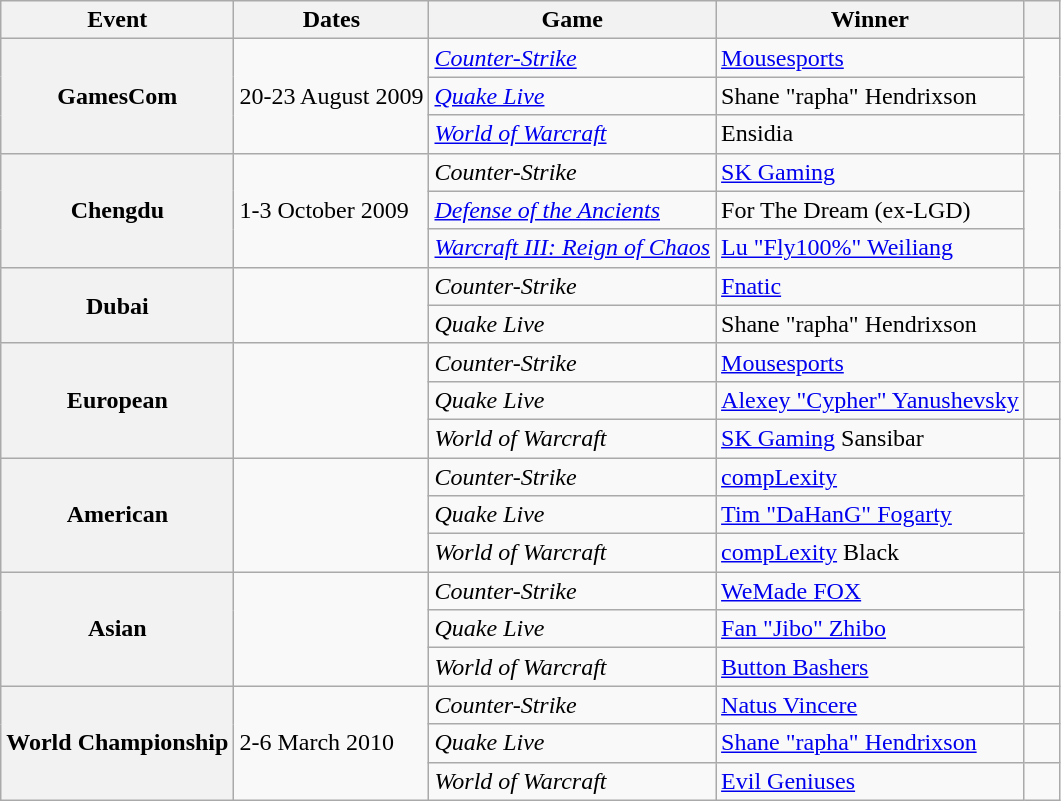<table class="wikitable">
<tr>
<th style="border:1px solid #aaaaaa;">Event</th>
<th>Dates</th>
<th>Game</th>
<th>Winner</th>
<th style="width:1em;"></th>
</tr>
<tr>
<th rowspan="3">GamesCom</th>
<td rowspan="3">20-23 August 2009</td>
<td><em><a href='#'>Counter-Strike</a></em></td>
<td><a href='#'>Mousesports</a></td>
<td rowspan="3"></td>
</tr>
<tr>
<td><em><a href='#'>Quake Live</a></em></td>
<td>Shane "rapha" Hendrixson</td>
</tr>
<tr>
<td><em><a href='#'>World of Warcraft</a></em></td>
<td>Ensidia</td>
</tr>
<tr>
<th rowspan="3">Chengdu</th>
<td rowspan="3">1-3 October 2009</td>
<td><em>Counter-Strike</em></td>
<td><a href='#'>SK Gaming</a></td>
<td rowspan="3"></td>
</tr>
<tr>
<td><em><a href='#'>Defense of the Ancients</a></em></td>
<td>For The Dream (ex-LGD)</td>
</tr>
<tr>
<td><em><a href='#'>Warcraft III: Reign of Chaos</a></em></td>
<td><a href='#'>Lu "Fly100%" Weiliang</a></td>
</tr>
<tr>
<th rowspan="2">Dubai</th>
<td rowspan="2"></td>
<td><em>Counter-Strike</em></td>
<td><a href='#'>Fnatic</a></td>
<td></td>
</tr>
<tr>
<td><em>Quake Live</em></td>
<td>Shane "rapha" Hendrixson</td>
<td></td>
</tr>
<tr>
<th rowspan="3">European</th>
<td rowspan="3"></td>
<td><em>Counter-Strike</em></td>
<td><a href='#'>Mousesports</a></td>
<td></td>
</tr>
<tr>
<td><em>Quake Live</em></td>
<td><a href='#'>Alexey "Cypher" Yanushevsky</a></td>
<td></td>
</tr>
<tr>
<td><em>World of Warcraft</em></td>
<td><a href='#'>SK Gaming</a> Sansibar</td>
<td></td>
</tr>
<tr>
<th rowspan="3">American</th>
<td rowspan="3"></td>
<td><em>Counter-Strike</em></td>
<td><a href='#'>compLexity</a></td>
<td rowspan="3"></td>
</tr>
<tr>
<td><em>Quake Live</em></td>
<td><a href='#'>Tim "DaHanG" Fogarty</a></td>
</tr>
<tr>
<td><em>World of Warcraft</em></td>
<td><a href='#'>compLexity</a> Black</td>
</tr>
<tr>
<th rowspan="3">Asian</th>
<td rowspan="3"></td>
<td><em>Counter-Strike</em></td>
<td><a href='#'>WeMade FOX</a></td>
<td rowspan="3"></td>
</tr>
<tr>
<td><em>Quake Live</em></td>
<td><a href='#'>Fan "Jibo" Zhibo</a></td>
</tr>
<tr>
<td><em>World of Warcraft</em></td>
<td><a href='#'>Button Bashers</a></td>
</tr>
<tr>
<th rowspan="3">World Championship</th>
<td rowspan="3">2-6 March 2010</td>
<td><em>Counter-Strike</em></td>
<td><a href='#'>Natus Vincere</a></td>
<td></td>
</tr>
<tr>
<td><em>Quake Live</em></td>
<td><a href='#'>Shane "rapha" Hendrixson</a></td>
<td></td>
</tr>
<tr>
<td><em>World of Warcraft</em></td>
<td><a href='#'>Evil Geniuses</a></td>
<td></td>
</tr>
</table>
